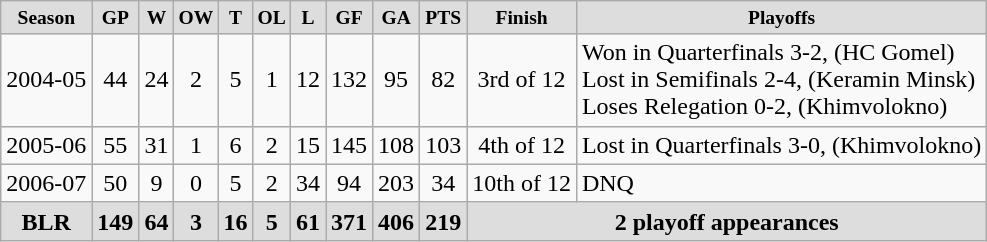<table class="wikitable">
<tr align="center" style="font-size: small; font-weight:bold; background-color:#dddddd; padding:5px;" |>
<td>Season</td>
<td>GP</td>
<td>W</td>
<td>OW</td>
<td>T</td>
<td>OL</td>
<td>L</td>
<td>GF</td>
<td>GA</td>
<td>PTS</td>
<td>Finish</td>
<td>Playoffs</td>
</tr>
<tr align="center">
<td>2004-05</td>
<td>44</td>
<td>24</td>
<td>2</td>
<td>5</td>
<td>1</td>
<td>12</td>
<td>132</td>
<td>95</td>
<td>82</td>
<td>3rd of 12</td>
<td align="left">Won in Quarterfinals 3-2, (HC Gomel)<br>Lost in Semifinals 2-4, (Keramin Minsk)<br>Loses Relegation 0-2, (Khimvolokno)</td>
</tr>
<tr align="center">
<td>2005-06</td>
<td>55</td>
<td>31</td>
<td>1</td>
<td>6</td>
<td>2</td>
<td>15</td>
<td>145</td>
<td>108</td>
<td>103</td>
<td>4th of 12</td>
<td align="left">Lost in Quarterfinals 3-0, (Khimvolokno)</td>
</tr>
<tr align="center">
<td>2006-07</td>
<td>50</td>
<td>9</td>
<td>0</td>
<td>5</td>
<td>2</td>
<td>34</td>
<td>94</td>
<td>203</td>
<td>34</td>
<td>10th of 12</td>
<td align="left">DNQ</td>
</tr>
<tr align="center" style="font-weight:bold; background-color:#dddddd;" |>
<td>BLR</td>
<td>149</td>
<td>64</td>
<td>3</td>
<td>16</td>
<td>5</td>
<td>61</td>
<td>371</td>
<td>406</td>
<td>219</td>
<td colspan="4">2 playoff appearances</td>
</tr>
</table>
